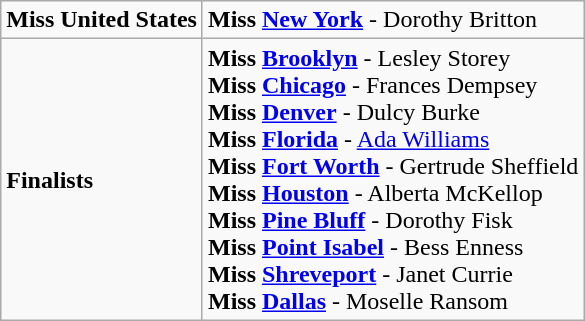<table class="wikitable">
<tr>
<td><strong>Miss United States</strong></td>
<td> <strong>Miss <a href='#'>New York</a></strong> - Dorothy Britton</td>
</tr>
<tr>
<td><strong>Finalists</strong></td>
<td> <strong>Miss <a href='#'>Brooklyn</a></strong> - Lesley Storey<br> <strong>Miss <a href='#'>Chicago</a></strong> - Frances Dempsey
<br> <strong>Miss <a href='#'>Denver</a></strong> - Dulcy Burke
<br> <strong>Miss <a href='#'>Florida</a></strong> - <a href='#'>Ada Williams</a>
<br> <strong>Miss <a href='#'>Fort Worth</a></strong> - Gertrude Sheffield
<br> <strong>Miss <a href='#'>Houston</a></strong> - Alberta McKellop
<br> <strong>Miss <a href='#'>Pine Bluff</a></strong> - Dorothy Fisk
<br> <strong>Miss <a href='#'>Point Isabel</a></strong> - Bess Enness
<br> <strong>Miss <a href='#'>Shreveport</a></strong> - Janet Currie
<br> <strong>Miss <a href='#'>Dallas</a></strong> - Moselle Ransom</td>
</tr>
</table>
